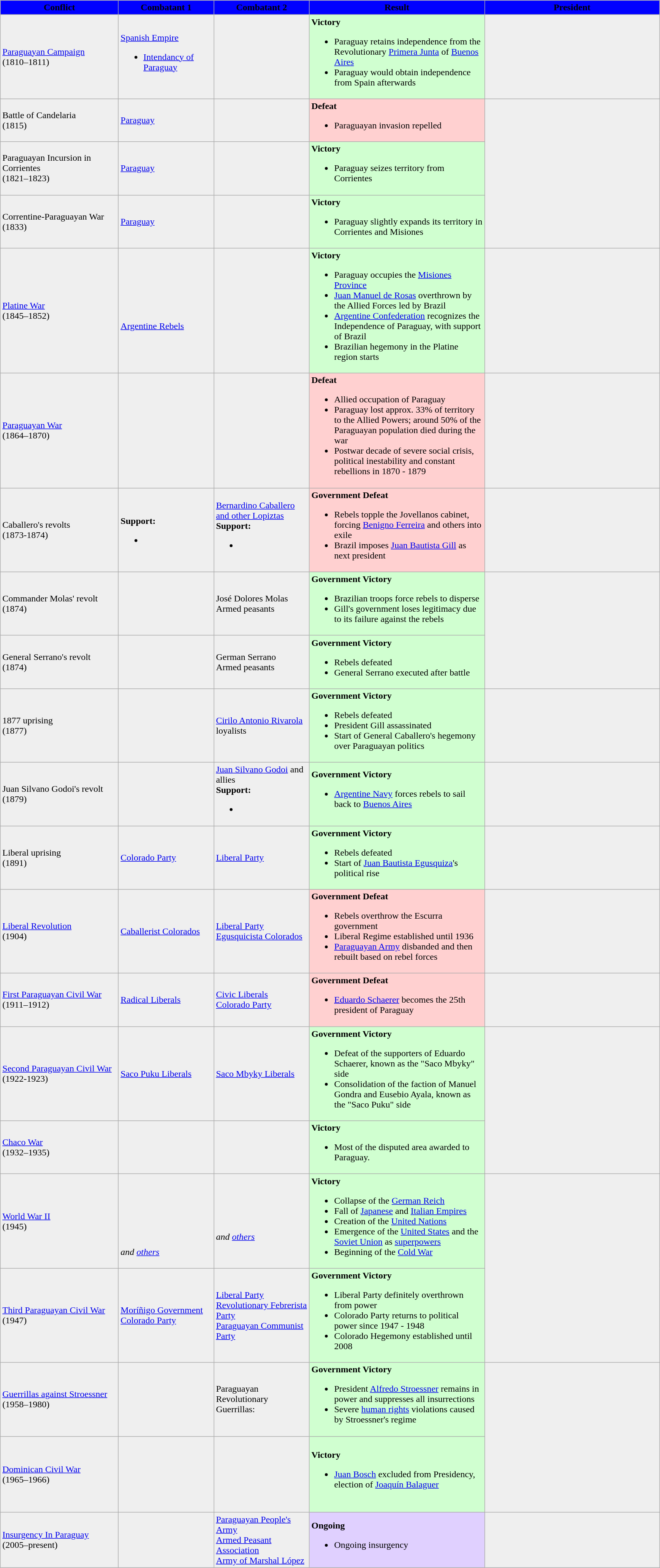<table class="wikitable">
<tr>
<th style="background:#0000FF; width:200px;"><span>Conflict</span></th>
<th style="background:#0000FF; width:160px;"><span>Combatant 1</span></th>
<th style="background:#0000FF; width:160px;"><span>Combatant 2</span></th>
<th style="background:#0000FF; width:300px;"><span>Result</span></th>
<th style="background:#0000FF; width:300px;"><span>President</span></th>
</tr>
<tr>
<td style="background:#efefef"><a href='#'>Paraguayan Campaign</a><br>(1810–1811)</td>
<td style="background:#efefef"> <a href='#'>Spanish Empire</a><br><ul><li> <a href='#'>Intendancy of Paraguay</a><br></li></ul></td>
<td style="background:#efefef"><br></td>
<td style="background:#D0FFD0"><strong>Victory</strong><br><ul><li>Paraguay retains independence from the Revolutionary <a href='#'>Primera Junta</a> of <a href='#'>Buenos Aires</a></li><li>Paraguay would obtain independence from Spain afterwards</li></ul></td>
<td style="background:#efefef"></td>
</tr>
<tr>
<td style="background:#efefef">Battle of Candelaria<br>(1815)</td>
<td style="background:#efefef"> <a href='#'>Paraguay</a></td>
<td style="background:#efefef"><br></td>
<td style="background:#FFD0D0"><strong>Defeat</strong><br><ul><li>Paraguayan invasion repelled</li></ul></td>
<td style="background:#efefef" rowspan=3></td>
</tr>
<tr>
<td style="background:#efefef">Paraguayan Incursion in Corrientes<br>(1821–1823)</td>
<td style="background:#efefef"> <a href='#'>Paraguay</a></td>
<td style="background:#efefef"></td>
<td style="background:#D0FFD0"><strong>Victory</strong><br><ul><li>Paraguay seizes territory from Corrientes</li></ul></td>
</tr>
<tr>
<td style="background:#efefef">Correntine-Paraguayan War<br>(1833)</td>
<td style="background:#efefef"> <a href='#'>Paraguay</a></td>
<td style="background:#efefef"></td>
<td style="background:#D0FFD0"><strong>Victory</strong><br><ul><li>Paraguay slightly expands its territory in Corrientes and Misiones</li></ul></td>
</tr>
<tr>
<td style="background:#efefef"><a href='#'>Platine War</a><br>(1845–1852)</td>
<td style="background:#efefef"><br><br><br> <a href='#'>Argentine Rebels</a></td>
<td style="background:#efefef"></td>
<td style="background:#D0FFD0"><strong>Victory</strong><br><ul><li>Paraguay occupies the <a href='#'>Misiones Province</a></li><li><a href='#'>Juan Manuel de Rosas</a> overthrown by the Allied Forces led by Brazil</li><li><a href='#'>Argentine Confederation</a> recognizes the Independence of Paraguay, with support of Brazil</li><li>Brazilian hegemony in the Platine region starts</li></ul></td>
<td style="background:#efefef"></td>
</tr>
<tr>
<td style="background:#efefef"><a href='#'>Paraguayan War</a><br>(1864–1870)</td>
<td style="background:#efefef"></td>
<td style="background:#efefef"><br><br></td>
<td style="background:#FFD0D0"><strong>Defeat</strong><br><ul><li>Allied occupation of Paraguay</li><li>Paraguay lost approx. 33% of territory to the Allied Powers; around 50% of the Paraguayan population died during the war</li><li>Postwar decade of severe social crisis, political inestability and constant rebellions in 1870 - 1879</li></ul></td>
<td style="background:#efefef"></td>
</tr>
<tr>
<td style="background:#efefef">Caballero's revolts<br>(1873-1874)</td>
<td style="background:#efefef"><br><strong>Support:</strong><ul><li></li></ul></td>
<td style="background:#efefef"><a href='#'>Bernardino Caballero and other Lopiztas</a><br><strong>Support:</strong><ul><li></li></ul></td>
<td style="background:#FFD0D0"><strong>Government Defeat</strong><br><ul><li>Rebels topple the Jovellanos cabinet, forcing <a href='#'>Benigno Ferreira</a> and others into exile</li><li>Brazil imposes <a href='#'>Juan Bautista Gill</a> as next president</li></ul></td>
<td style="background:#efefef"></td>
</tr>
<tr>
<td style="background:#efefef">Commander Molas' revolt<br>(1874)</td>
<td style="background:#efefef"><br></td>
<td style="background:#efefef">José Dolores Molas<br>Armed peasants</td>
<td style="background:#D0FFD0"><strong>Government Victory</strong><br><ul><li>Brazilian troops force rebels to disperse</li><li>Gill's government loses legitimacy due to its failure against the rebels</li></ul></td>
<td style="background:#efefef" rowspan=2></td>
</tr>
<tr>
<td style="background:#efefef">General Serrano's revolt<br>(1874)</td>
<td style="background:#efefef"></td>
<td style="background:#efefef">German Serrano<br>Armed peasants</td>
<td style="background:#D0FFD0"><strong>Government Victory</strong><br><ul><li>Rebels defeated</li><li>General Serrano executed after battle</li></ul></td>
</tr>
<tr>
<td style="background:#efefef">1877 uprising<br>(1877)</td>
<td style="background:#efefef"></td>
<td style="background:#efefef"><a href='#'>Cirilo Antonio Rivarola</a> loyalists</td>
<td style="background:#D0FFD0"><strong>Government Victory</strong><br><ul><li>Rebels defeated</li><li>President Gill assassinated</li><li>Start of General Caballero's hegemony over Paraguayan politics</li></ul></td>
<td style="background:#efefef"></td>
</tr>
<tr>
<td style="background:#efefef">Juan Silvano Godoi's revolt<br>(1879)</td>
<td style="background:#efefef"></td>
<td style="background:#efefef"><a href='#'>Juan Silvano Godoi</a> and allies<br><strong>Support:</strong><ul><li></li></ul></td>
<td style="background:#D0FFD0"><strong>Government Victory</strong><br><ul><li><a href='#'>Argentine Navy</a> forces rebels to sail back to <a href='#'>Buenos Aires</a></li></ul></td>
<td style="background:#efefef"></td>
</tr>
<tr>
<td style="background:#efefef">Liberal uprising<br>(1891)</td>
<td style="background:#efefef"> <a href='#'>Colorado Party</a><br></td>
<td style="background:#efefef"> <a href='#'>Liberal Party</a><br></td>
<td style="background:#D0FFD0"><strong>Government Victory</strong><br><ul><li>Rebels defeated</li><li>Start of <a href='#'>Juan Bautista Egusquiza</a>'s political rise</li></ul></td>
<td style="background:#efefef"></td>
</tr>
<tr>
<td style="background:#efefef"><a href='#'>Liberal Revolution</a><br>(1904)</td>
<td style="background:#efefef"> <a href='#'>Caballerist Colorados</a><br></td>
<td style="background:#efefef"> <a href='#'>Liberal Party</a><br> <a href='#'>Egusquicista Colorados</a><br></td>
<td style="background:#FFD0D0"><strong>Government Defeat</strong><br><ul><li>Rebels overthrow the Escurra government</li><li>Liberal Regime established until 1936</li><li><a href='#'>Paraguayan Army</a> disbanded and then rebuilt based on rebel forces</li></ul></td>
<td style="background:#efefef"></td>
</tr>
<tr>
<td style="background:#efefef"><a href='#'>First Paraguayan Civil War</a><br>(1911–1912)</td>
<td style="background:#efefef"> <a href='#'>Radical Liberals</a><br></td>
<td style="background:#efefef"> <a href='#'>Civic Liberals</a><br> <a href='#'>Colorado Party</a><br></td>
<td style="background:#FFD0D0"><strong>Government Defeat</strong><br><ul><li><a href='#'>Eduardo Schaerer</a> becomes the 25th president of Paraguay</li></ul></td>
<td style="background:#efefef"></td>
</tr>
<tr>
<td style="background:#efefef"><a href='#'>Second Paraguayan Civil War</a><br>(1922-1923)</td>
<td style="background:#efefef">  <a href='#'>Saco Puku Liberals</a><br></td>
<td style="background:#efefef"> <a href='#'>Saco Mbyky Liberals</a><br></td>
<td style="background:#D0FFD0"><strong>Government Victory</strong><br><ul><li>Defeat of the supporters of Eduardo Schaerer, known as the "Saco Mbyky" side</li><li>Consolidation of the faction of Manuel Gondra and Eusebio Ayala, known as the "Saco Puku" side</li></ul></td>
<td style="background:#efefef" rowspan=2></td>
</tr>
<tr>
<td style="background:#efefef"><a href='#'>Chaco War</a><br>(1932–1935)</td>
<td style="background:#efefef"></td>
<td style="background:#efefef"></td>
<td style="background:#D0FFD0"><strong>Victory</strong><br><ul><li>Most of the disputed area awarded to Paraguay.</li></ul></td>
</tr>
<tr>
<td style="background:#efefef"><a href='#'>World War II</a><br>(1945)</td>
<td style="background:#efefef"><br><br><br><br><br><br><em>and <a href='#'>others</a></em></td>
<td style="background:#efefef"><br><br><br><em>and <a href='#'>others</a></em></td>
<td style="background:#D0FFD0"><strong>Victory</strong><br><ul><li>Collapse of the <a href='#'>German Reich</a></li><li>Fall of <a href='#'>Japanese</a> and <a href='#'>Italian Empires</a></li><li>Creation of the <a href='#'>United Nations</a></li><li>Emergence of the <a href='#'>United States</a> and the <a href='#'>Soviet Union</a> as <a href='#'>superpowers</a></li><li>Beginning of the <a href='#'>Cold War</a></li></ul></td>
<td style="background:#efefef" rowspan=2></td>
</tr>
<tr>
<td style="background:#efefef"><a href='#'>Third Paraguayan Civil War</a><br>(1947)</td>
<td style="background:#efefef"> <a href='#'>Moríñigo Government</a><br> <a href='#'>Colorado Party</a><br></td>
<td style="background:#efefef"> <a href='#'>Liberal Party</a><br> <a href='#'>Revolutionary Febrerista Party</a><br> <a href='#'>Paraguayan Communist Party</a><br></td>
<td style="background:#D0FFD0"><strong>Government Victory</strong><br><ul><li>Liberal Party definitely overthrown from power</li><li>Colorado Party returns to political power since 1947 - 1948</li><li>Colorado Hegemony established until 2008</li></ul></td>
</tr>
<tr>
<td style="background:#efefef"><a href='#'>Guerrillas against Stroessner</a><br>(1958–1980)</td>
<td style="background:#efefef"><br><br><br></td>
<td style="background:#efefef"> Paraguayan Revolutionary Guerrillas:<br></td>
<td style="background:#D0FFD0"><strong>Government Victory</strong><br><ul><li>President <a href='#'>Alfredo Stroessner</a> remains in power and suppresses all insurrections</li><li>Severe <a href='#'>human rights</a> violations caused by Stroessner's regime</li></ul></td>
<td style="background:#efefef" rowspan=2></td>
</tr>
<tr>
<td style="background:#efefef"><a href='#'>Dominican Civil War</a><br>(1965–1966)</td>
<td style="background:#efefef"><br><br><br><br><br><br><br></td>
<td style="background:#efefef"></td>
<td style="background:#D0FFD0"><strong>Victory</strong><br><ul><li><a href='#'>Juan Bosch</a> excluded from Presidency, election of <a href='#'>Joaquín Balaguer</a></li></ul></td>
</tr>
<tr>
<td style="background:#efefef"><a href='#'>Insurgency In Paraguay</a><br>(2005–present)</td>
<td style="background:#efefef"></td>
<td style="background:#efefef"> <a href='#'>Paraguayan People's Army</a><br> <a href='#'>Armed Peasant Association</a><br> <a href='#'>Army of Marshal López</a></td>
<td style="background:#E0D0FF"><strong>Ongoing</strong><br><ul><li>Ongoing insurgency</li></ul></td>
<td style="background:#efefef"></td>
</tr>
</table>
